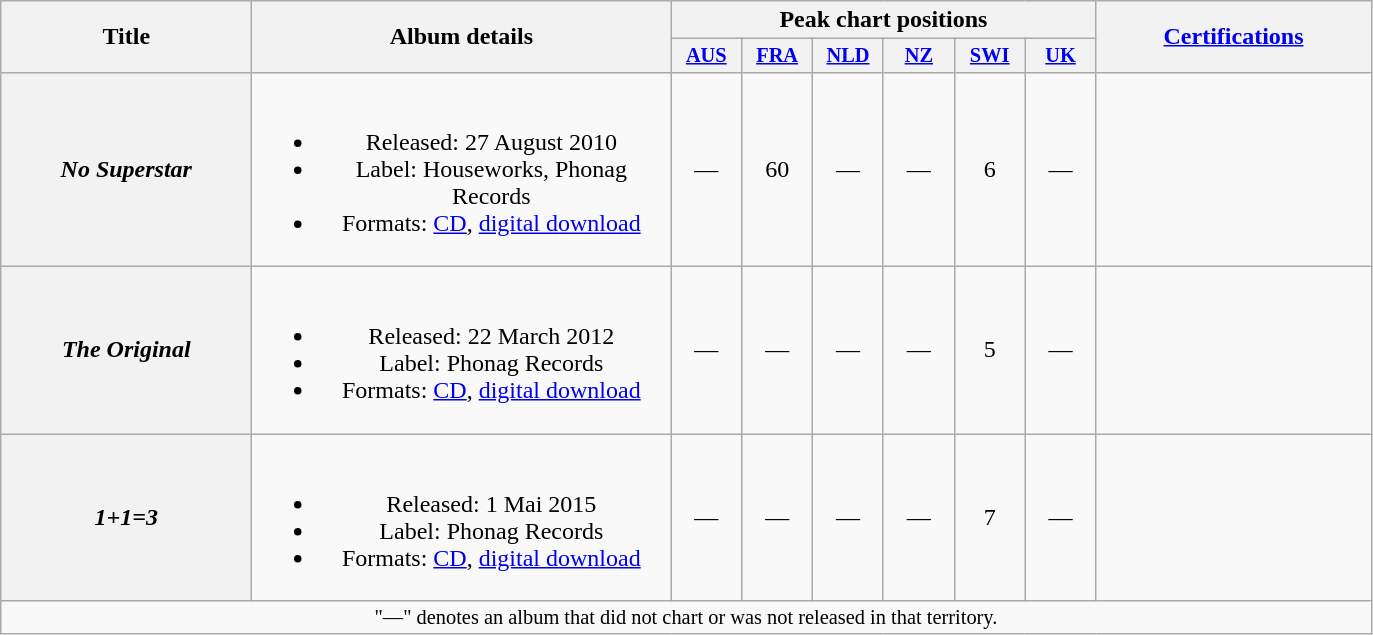<table class="wikitable plainrowheaders" style="text-align:center;">
<tr>
<th scope="col" rowspan="2" style="width:10em;">Title</th>
<th scope="col" rowspan="2" style="width:17em;">Album details</th>
<th scope="col" colspan="6">Peak chart positions</th>
<th scope="col" rowspan="2" style="width:11em;"><a href='#'>Certifications</a></th>
</tr>
<tr>
<th scope="col" style="width:3em;font-size:85%;"><a href='#'>AUS</a></th>
<th scope="col" style="width:3em;font-size:85%;"><a href='#'>FRA</a></th>
<th scope="col" style="width:3em;font-size:85%;"><a href='#'>NLD</a></th>
<th scope="col" style="width:3em;font-size:85%;"><a href='#'>NZ</a></th>
<th scope="col" style="width:3em;font-size:85%;"><a href='#'>SWI</a></th>
<th scope="col" style="width:3em;font-size:85%;"><a href='#'>UK</a></th>
</tr>
<tr>
<th scope="row"><em>No Superstar</em></th>
<td><br><ul><li>Released: 27 August 2010</li><li>Label: Houseworks, Phonag Records</li><li>Formats: <a href='#'>CD</a>, <a href='#'>digital download</a></li></ul></td>
<td>—</td>
<td>60</td>
<td>—</td>
<td>—</td>
<td>6</td>
<td>—</td>
<td></td>
</tr>
<tr>
<th scope="row"><em>The Original</em></th>
<td><br><ul><li>Released: 22 March 2012</li><li>Label: Phonag Records</li><li>Formats: <a href='#'>CD</a>, <a href='#'>digital download</a></li></ul></td>
<td>—</td>
<td>—</td>
<td>—</td>
<td>—</td>
<td>5</td>
<td>—</td>
<td></td>
</tr>
<tr>
<th scope="row"><em>1+1=3</em></th>
<td><br><ul><li>Released: 1 Mai 2015</li><li>Label: Phonag Records</li><li>Formats: <a href='#'>CD</a>, <a href='#'>digital download</a></li></ul></td>
<td>—</td>
<td>—</td>
<td>—</td>
<td>—</td>
<td>7</td>
<td>—</td>
<td></td>
</tr>
<tr>
<td colspan="9" style="font-size:85%">"—" denotes an album that did not chart or was not released in that territory.</td>
</tr>
</table>
